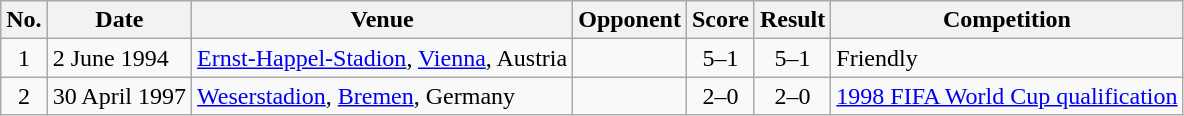<table class="wikitable sortable">
<tr>
<th scope="col">No.</th>
<th scope="col">Date</th>
<th scope="col">Venue</th>
<th scope="col">Opponent</th>
<th scope="col">Score</th>
<th scope="col">Result</th>
<th scope="col">Competition</th>
</tr>
<tr>
<td align="center">1</td>
<td>2 June 1994</td>
<td><a href='#'>Ernst-Happel-Stadion</a>, <a href='#'>Vienna</a>, Austria</td>
<td></td>
<td align="center">5–1</td>
<td align="center">5–1</td>
<td>Friendly</td>
</tr>
<tr>
<td align="center">2</td>
<td>30 April 1997</td>
<td><a href='#'>Weserstadion</a>, <a href='#'>Bremen</a>, Germany</td>
<td></td>
<td align="center">2–0</td>
<td align="center">2–0</td>
<td><a href='#'>1998 FIFA World Cup qualification</a></td>
</tr>
</table>
